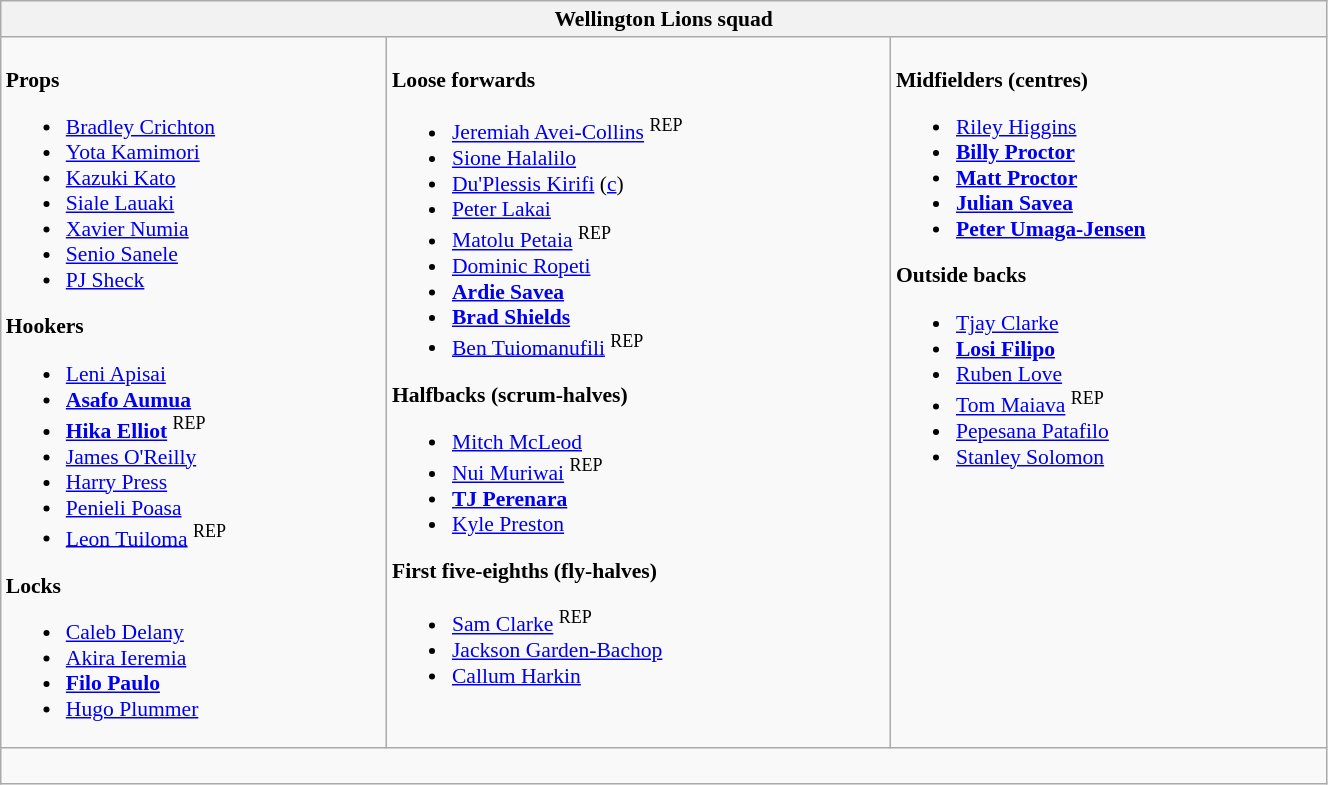<table class="wikitable" style="text-align:left; font-size:90%; width:70%">
<tr>
<th colspan="100%">Wellington Lions squad</th>
</tr>
<tr valign="top">
<td><br><strong>Props</strong><ul><li> <a href='#'>Bradley Crichton</a></li><li> <a href='#'>Yota Kamimori</a></li><li> <a href='#'>Kazuki Kato</a></li><li> <a href='#'>Siale Lauaki</a></li><li> <a href='#'>Xavier Numia</a></li><li> <a href='#'>Senio Sanele</a></li><li> <a href='#'>PJ Sheck</a></li></ul><strong>Hookers</strong><ul><li> <a href='#'>Leni Apisai</a></li><li> <strong><a href='#'>Asafo Aumua</a></strong></li><li> <strong><a href='#'>Hika Elliot</a></strong> <sup>REP</sup> </li><li> <a href='#'>James O'Reilly</a></li><li> <a href='#'>Harry Press</a></li><li> <a href='#'>Penieli Poasa</a></li><li> <a href='#'>Leon Tuiloma</a> <sup>REP</sup> </li></ul><strong>Locks</strong><ul><li> <a href='#'>Caleb Delany</a></li><li> <a href='#'>Akira Ieremia</a></li><li> <strong><a href='#'>Filo Paulo</a></strong></li><li> <a href='#'>Hugo Plummer</a></li></ul></td>
<td><br><strong>Loose forwards</strong><ul><li> <a href='#'>Jeremiah Avei-Collins</a> <sup>REP</sup> </li><li> <a href='#'>Sione Halalilo</a></li><li> <a href='#'>Du'Plessis Kirifi</a> (<a href='#'>c</a>)</li><li> <a href='#'>Peter Lakai</a></li><li> <a href='#'>Matolu Petaia</a> <sup>REP</sup> </li><li> <a href='#'>Dominic Ropeti</a></li><li> <strong><a href='#'>Ardie Savea</a></strong></li><li> <strong><a href='#'>Brad Shields</a></strong></li><li> <a href='#'>Ben Tuiomanufili</a> <sup>REP</sup> </li></ul><strong>Halfbacks (scrum-halves)</strong><ul><li> <a href='#'>Mitch McLeod</a></li><li> <a href='#'>Nui Muriwai</a> <sup>REP</sup> </li><li> <strong><a href='#'>TJ Perenara</a></strong></li><li> <a href='#'>Kyle Preston</a></li></ul><strong>First five-eighths (fly-halves)</strong><ul><li> <a href='#'>Sam Clarke</a> <sup>REP</sup> </li><li> <a href='#'>Jackson Garden-Bachop</a></li><li> <a href='#'>Callum Harkin</a></li></ul></td>
<td><br><strong>Midfielders (centres)</strong><ul><li> <a href='#'>Riley Higgins</a></li><li> <strong><a href='#'>Billy Proctor</a></strong></li><li> <strong><a href='#'>Matt Proctor</a></strong></li><li> <strong><a href='#'>Julian Savea</a></strong></li><li> <strong><a href='#'>Peter Umaga-Jensen</a></strong></li></ul><strong>Outside backs</strong><ul><li> <a href='#'>Tjay Clarke</a></li><li> <strong><a href='#'>Losi Filipo</a></strong></li><li> <a href='#'>Ruben Love</a></li><li> <a href='#'>Tom Maiava</a> <sup>REP</sup> </li><li> <a href='#'>Pepesana Patafilo</a></li><li> <a href='#'>Stanley Solomon</a></li></ul></td>
</tr>
<tr>
<td colspan="100%" style="text-align:center;"><br></td>
</tr>
</table>
